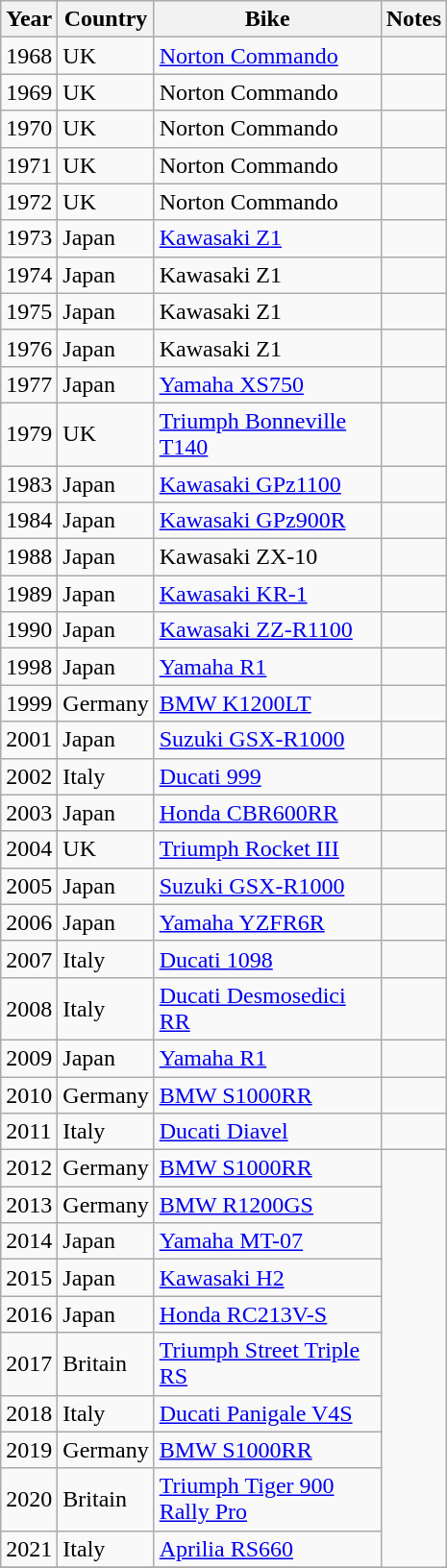<table class="wikitable">
<tr>
<th align=center>Year</th>
<th align=center>Country</th>
<th width="150" align=center>Bike</th>
<th align=center>Notes</th>
</tr>
<tr>
<td>1968</td>
<td>UK</td>
<td><a href='#'>Norton Commando</a></td>
<td></td>
</tr>
<tr>
<td>1969</td>
<td>UK</td>
<td>Norton Commando</td>
<td></td>
</tr>
<tr>
<td>1970</td>
<td>UK</td>
<td>Norton Commando</td>
<td></td>
</tr>
<tr>
<td>1971</td>
<td>UK</td>
<td>Norton Commando</td>
<td></td>
</tr>
<tr>
<td>1972</td>
<td>UK</td>
<td>Norton Commando</td>
<td></td>
</tr>
<tr>
<td>1973</td>
<td>Japan</td>
<td><a href='#'>Kawasaki Z1</a></td>
<td></td>
</tr>
<tr>
<td>1974</td>
<td>Japan</td>
<td>Kawasaki Z1</td>
<td></td>
</tr>
<tr>
<td>1975</td>
<td>Japan</td>
<td>Kawasaki Z1</td>
<td></td>
</tr>
<tr>
<td>1976</td>
<td>Japan</td>
<td>Kawasaki Z1</td>
<td></td>
</tr>
<tr>
<td>1977</td>
<td>Japan</td>
<td><a href='#'>Yamaha XS750</a></td>
<td></td>
</tr>
<tr>
<td>1979</td>
<td>UK</td>
<td><a href='#'>Triumph Bonneville T140</a></td>
<td></td>
</tr>
<tr>
<td>1983</td>
<td>Japan</td>
<td><a href='#'>Kawasaki GPz1100</a></td>
<td></td>
</tr>
<tr>
<td>1984</td>
<td>Japan</td>
<td><a href='#'>Kawasaki GPz900R</a></td>
<td></td>
</tr>
<tr>
<td>1988</td>
<td>Japan</td>
<td>Kawasaki ZX-10</td>
<td></td>
</tr>
<tr>
<td>1989</td>
<td>Japan</td>
<td><a href='#'>Kawasaki KR-1</a></td>
<td></td>
</tr>
<tr>
<td>1990</td>
<td>Japan</td>
<td><a href='#'>Kawasaki ZZ-R1100</a></td>
<td></td>
</tr>
<tr>
<td>1998</td>
<td>Japan</td>
<td><a href='#'>Yamaha R1</a></td>
<td></td>
</tr>
<tr>
<td>1999</td>
<td>Germany</td>
<td><a href='#'>BMW K1200LT</a></td>
<td></td>
</tr>
<tr>
<td>2001</td>
<td>Japan</td>
<td><a href='#'>Suzuki GSX-R1000</a></td>
<td></td>
</tr>
<tr>
<td>2002</td>
<td>Italy</td>
<td><a href='#'>Ducati 999</a></td>
<td></td>
</tr>
<tr>
<td>2003</td>
<td>Japan</td>
<td><a href='#'>Honda CBR600RR</a></td>
<td></td>
</tr>
<tr>
<td>2004</td>
<td>UK</td>
<td><a href='#'>Triumph Rocket III</a></td>
<td></td>
</tr>
<tr>
<td>2005</td>
<td>Japan</td>
<td><a href='#'>Suzuki GSX-R1000</a></td>
<td></td>
</tr>
<tr>
<td>2006</td>
<td>Japan</td>
<td><a href='#'>Yamaha YZFR6R</a></td>
<td></td>
</tr>
<tr>
<td>2007</td>
<td>Italy</td>
<td><a href='#'>Ducati 1098</a></td>
<td></td>
</tr>
<tr>
<td>2008</td>
<td>Italy</td>
<td><a href='#'>Ducati Desmosedici RR</a></td>
<td></td>
</tr>
<tr>
<td>2009</td>
<td>Japan</td>
<td><a href='#'>Yamaha R1</a></td>
<td></td>
</tr>
<tr>
<td>2010</td>
<td>Germany</td>
<td><a href='#'>BMW S1000RR</a></td>
<td></td>
</tr>
<tr>
<td>2011</td>
<td>Italy</td>
<td><a href='#'>Ducati Diavel</a></td>
<td></td>
</tr>
<tr>
<td>2012</td>
<td>Germany</td>
<td><a href='#'>BMW S1000RR</a></td>
</tr>
<tr>
<td>2013</td>
<td>Germany</td>
<td><a href='#'>BMW R1200GS</a></td>
</tr>
<tr>
<td>2014</td>
<td>Japan</td>
<td><a href='#'>Yamaha MT-07</a></td>
</tr>
<tr>
<td>2015</td>
<td>Japan</td>
<td><a href='#'>Kawasaki H2</a></td>
</tr>
<tr>
<td>2016</td>
<td>Japan</td>
<td><a href='#'>Honda RC213V-S</a></td>
</tr>
<tr>
<td>2017</td>
<td>Britain</td>
<td><a href='#'>Triumph Street Triple RS</a></td>
</tr>
<tr>
<td>2018</td>
<td>Italy</td>
<td><a href='#'>Ducati Panigale V4S</a></td>
</tr>
<tr>
<td>2019</td>
<td>Germany</td>
<td><a href='#'>BMW S1000RR</a></td>
</tr>
<tr>
<td>2020</td>
<td>Britain</td>
<td><a href='#'>Triumph Tiger 900 Rally Pro</a></td>
</tr>
<tr>
<td>2021</td>
<td>Italy</td>
<td><a href='#'>Aprilia RS660</a></td>
</tr>
<tr>
</tr>
</table>
